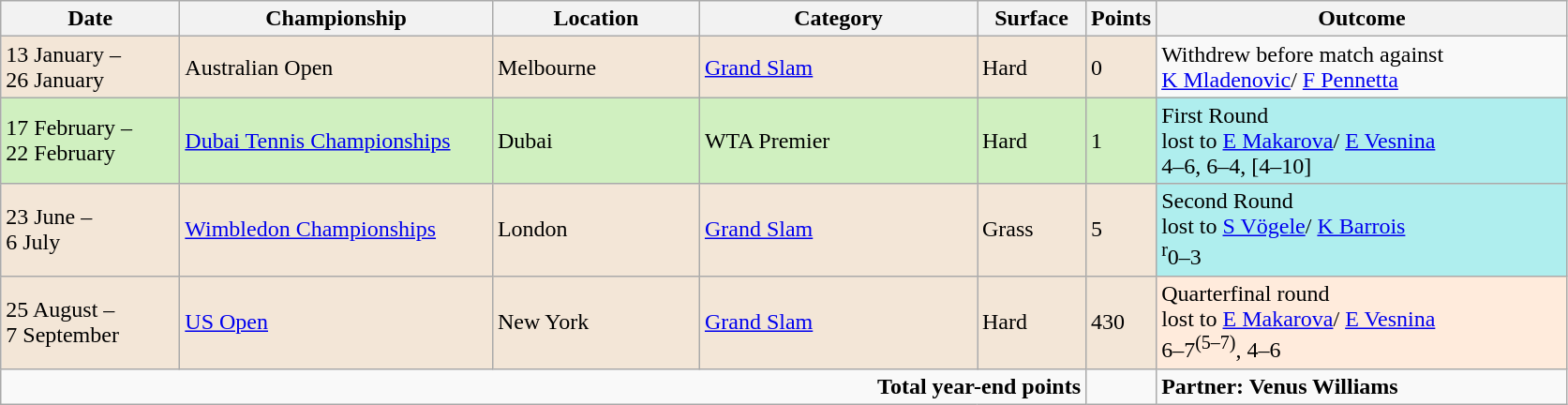<table class="wikitable">
<tr>
<th width=120>Date</th>
<th width=215>Championship</th>
<th width=140>Location</th>
<th width=190>Category</th>
<th width=70>Surface</th>
<th width=40>Points</th>
<th width=285>Outcome</th>
</tr>
<tr style="background:#F3E6D7;">
<td>13 January – <br>26 January</td>
<td>Australian Open</td>
<td>Melbourne</td>
<td><a href='#'>Grand Slam</a></td>
<td>Hard</td>
<td>0</td>
<td style="background:#f9f9f9">Withdrew before match against <br> <a href='#'>K Mladenovic</a>/ <a href='#'>F Pennetta</a></td>
</tr>
<tr style="background:#d0f0c0;">
<td>17 February – <br>22 February</td>
<td><a href='#'>Dubai Tennis Championships</a></td>
<td>Dubai</td>
<td>WTA Premier</td>
<td>Hard</td>
<td>1</td>
<td style="background:#afeeee;">First Round <br>lost to  <a href='#'>E Makarova</a>/ <a href='#'>E Vesnina</a> <br>4–6, 6–4, [4–10]</td>
</tr>
<tr style="background:#F3E6D7;">
<td>23 June – <br>6 July</td>
<td><a href='#'>Wimbledon Championships</a></td>
<td>London</td>
<td><a href='#'>Grand Slam</a></td>
<td>Grass</td>
<td>5</td>
<td style="background:#afeeee;">Second Round <br>lost to  <a href='#'>S Vögele</a>/ <a href='#'>K Barrois</a> <br><sup>r</sup>0–3</td>
</tr>
<tr style="background:#F3E6D7;">
<td>25 August – <br>7 September</td>
<td><a href='#'>US Open</a></td>
<td>New York</td>
<td><a href='#'>Grand Slam</a></td>
<td>Hard</td>
<td>430</td>
<td style="background:#ffebdc;">Quarterfinal round <br>lost to  <a href='#'>E Makarova</a>/ <a href='#'>E Vesnina</a> <br>6–7<sup>(5–7)</sup>, 4–6</td>
</tr>
<tr>
<td colspan=5 align=right><strong>Total year-end points</strong></td>
<td></td>
<td><strong>Partner:  Venus Williams</strong></td>
</tr>
</table>
